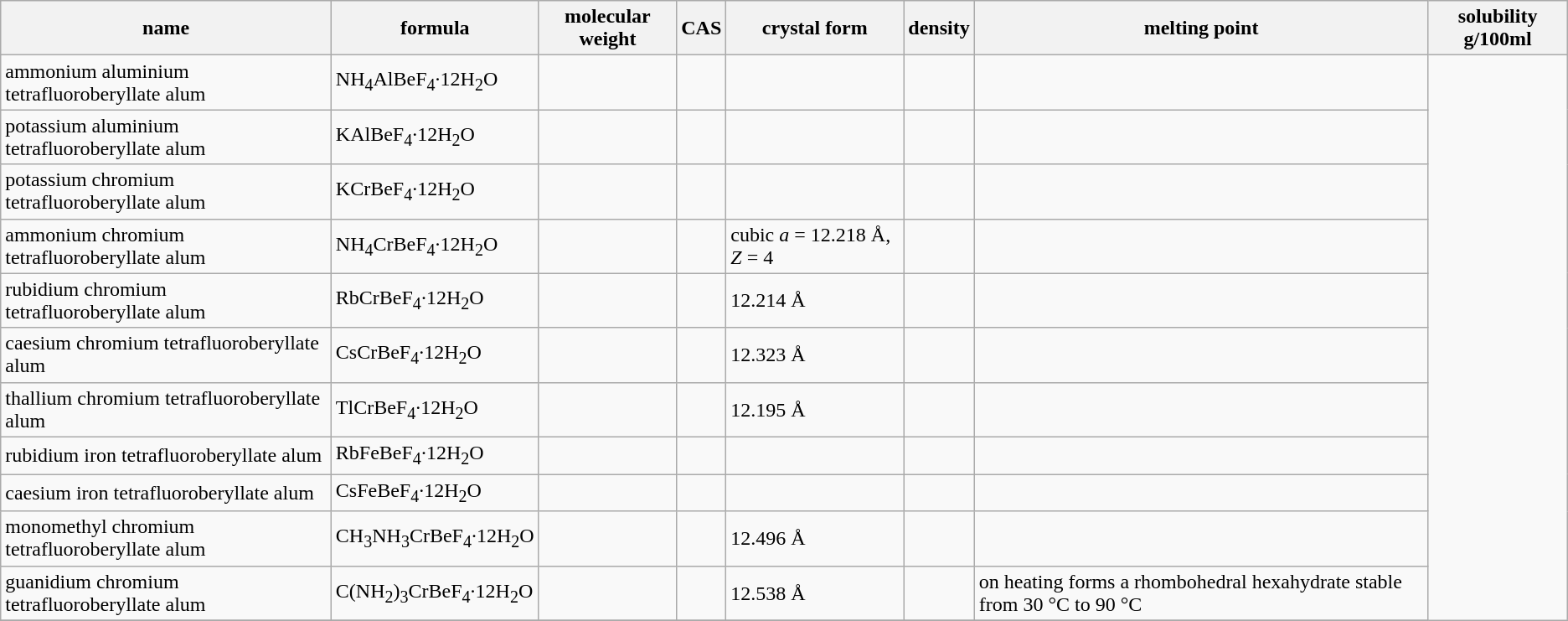<table class="wikitable">
<tr>
<th>name</th>
<th>formula</th>
<th>molecular weight</th>
<th>CAS</th>
<th>crystal form</th>
<th>density</th>
<th>melting point</th>
<th>solubility g/100ml</th>
</tr>
<tr>
<td>ammonium aluminium tetrafluoroberyllate alum</td>
<td>NH<sub>4</sub>AlBeF<sub>4</sub>·12H<sub>2</sub>O</td>
<td></td>
<td></td>
<td></td>
<td></td>
<td></td>
</tr>
<tr>
<td>potassium aluminium tetrafluoroberyllate alum</td>
<td>KAlBeF<sub>4</sub>·12H<sub>2</sub>O</td>
<td></td>
<td></td>
<td></td>
<td></td>
<td></td>
</tr>
<tr>
<td>potassium chromium tetrafluoroberyllate alum</td>
<td>KCrBeF<sub>4</sub>·12H<sub>2</sub>O</td>
<td></td>
<td></td>
<td></td>
<td></td>
<td></td>
</tr>
<tr>
<td>ammonium chromium tetrafluoroberyllate alum</td>
<td>NH<sub>4</sub>CrBeF<sub>4</sub>·12H<sub>2</sub>O</td>
<td></td>
<td></td>
<td>cubic <em>a</em> = 12.218 Å, <em>Z</em> = 4</td>
<td></td>
<td></td>
</tr>
<tr>
<td>rubidium chromium tetrafluoroberyllate alum</td>
<td>RbCrBeF<sub>4</sub>·12H<sub>2</sub>O</td>
<td></td>
<td></td>
<td>12.214 Å</td>
<td></td>
<td></td>
</tr>
<tr>
<td>caesium chromium tetrafluoroberyllate alum</td>
<td>CsCrBeF<sub>4</sub>·12H<sub>2</sub>O</td>
<td></td>
<td></td>
<td>12.323 Å</td>
<td></td>
<td></td>
</tr>
<tr>
<td>thallium chromium tetrafluoroberyllate alum</td>
<td>TlCrBeF<sub>4</sub>·12H<sub>2</sub>O</td>
<td></td>
<td></td>
<td>12.195 Å</td>
<td></td>
<td></td>
</tr>
<tr>
<td>rubidium iron tetrafluoroberyllate alum</td>
<td>RbFeBeF<sub>4</sub>·12H<sub>2</sub>O</td>
<td></td>
<td></td>
<td></td>
<td></td>
<td></td>
</tr>
<tr>
<td>caesium iron tetrafluoroberyllate alum</td>
<td>CsFeBeF<sub>4</sub>·12H<sub>2</sub>O</td>
<td></td>
<td></td>
<td></td>
<td></td>
<td></td>
</tr>
<tr>
<td>monomethyl chromium tetrafluoroberyllate alum</td>
<td>CH<sub>3</sub>NH<sub>3</sub>CrBeF<sub>4</sub>·12H<sub>2</sub>O</td>
<td></td>
<td></td>
<td>12.496 Å</td>
<td></td>
<td></td>
</tr>
<tr>
<td>guanidium chromium tetrafluoroberyllate alum</td>
<td>C(NH<sub>2</sub>)<sub>3</sub>CrBeF<sub>4</sub>·12H<sub>2</sub>O</td>
<td></td>
<td></td>
<td>12.538 Å</td>
<td></td>
<td>on heating forms a rhombohedral hexahydrate stable from 30 °C to 90 °C</td>
</tr>
<tr>
</tr>
</table>
